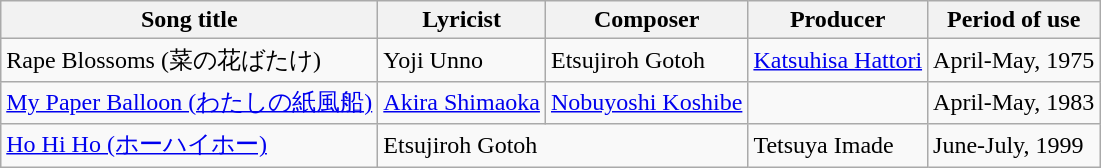<table class="wikitable">
<tr>
<th>Song title</th>
<th>Lyricist</th>
<th>Composer</th>
<th>Producer</th>
<th>Period of use</th>
</tr>
<tr>
<td>Rape Blossoms (菜の花ばたけ)</td>
<td>Yoji Unno</td>
<td>Etsujiroh Gotoh</td>
<td><a href='#'>Katsuhisa Hattori</a></td>
<td>April-May, 1975</td>
</tr>
<tr>
<td><a href='#'>My Paper Balloon (わたしの紙風船)</a></td>
<td><a href='#'>Akira Shimaoka</a></td>
<td><a href='#'>Nobuyoshi Koshibe</a></td>
<td></td>
<td>April-May, 1983</td>
</tr>
<tr>
<td><a href='#'>Ho Hi Ho (ホーハイホー)</a></td>
<td colspan="2">Etsujiroh Gotoh</td>
<td>Tetsuya Imade</td>
<td>June-July, 1999</td>
</tr>
</table>
